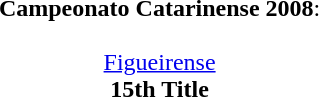<table width=95%>
<tr align=center>
<td><strong>Campeonato Catarinense 2008</strong>:<br><br><a href='#'>Figueirense</a><br><strong>15th Title</strong></td>
</tr>
</table>
